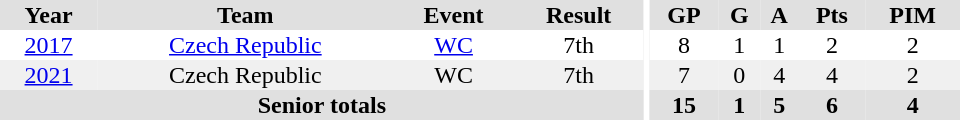<table border="0" cellpadding="1" cellspacing="0" ID="Table3" style="text-align:center; width:40em">
<tr ALIGN="center" bgcolor="#e0e0e0">
<th>Year</th>
<th>Team</th>
<th>Event</th>
<th>Result</th>
<th rowspan="99" bgcolor="#ffffff"></th>
<th>GP</th>
<th>G</th>
<th>A</th>
<th>Pts</th>
<th>PIM</th>
</tr>
<tr>
<td><a href='#'>2017</a></td>
<td><a href='#'>Czech Republic</a></td>
<td><a href='#'>WC</a></td>
<td>7th</td>
<td>8</td>
<td>1</td>
<td>1</td>
<td>2</td>
<td>2</td>
</tr>
<tr bgcolor="#f0f0f0">
<td><a href='#'>2021</a></td>
<td>Czech Republic</td>
<td>WC</td>
<td>7th</td>
<td>7</td>
<td>0</td>
<td>4</td>
<td>4</td>
<td>2</td>
</tr>
<tr bgcolor="#e0e0e0">
<th colspan="4">Senior totals</th>
<th>15</th>
<th>1</th>
<th>5</th>
<th>6</th>
<th>4</th>
</tr>
</table>
